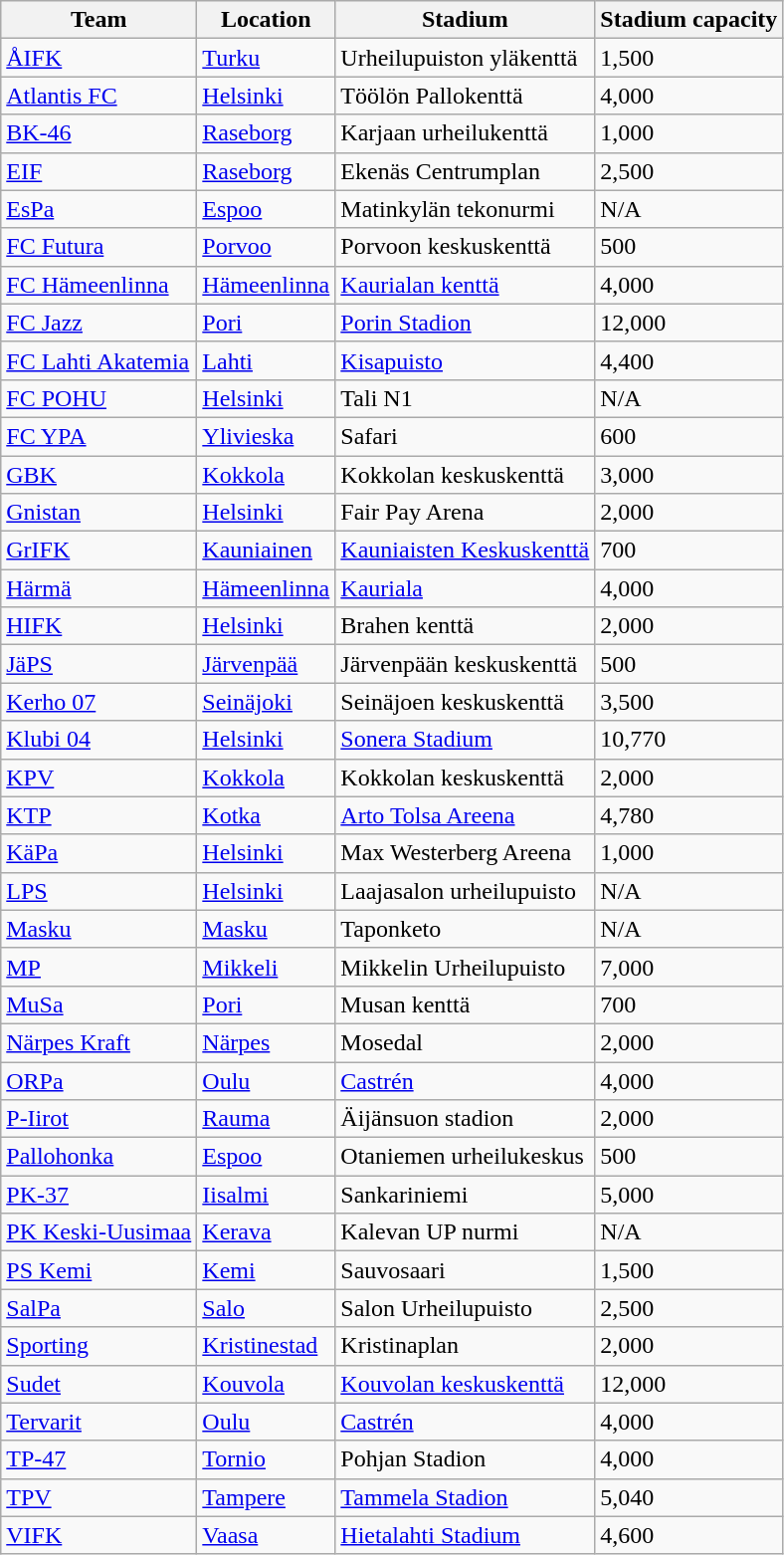<table class="wikitable sortable" border="1">
<tr>
<th>Team</th>
<th>Location</th>
<th>Stadium</th>
<th>Stadium capacity</th>
</tr>
<tr>
<td><a href='#'>ÅIFK</a></td>
<td><a href='#'>Turku</a></td>
<td>Urheilupuiston yläkenttä</td>
<td>1,500</td>
</tr>
<tr>
<td><a href='#'>Atlantis FC</a></td>
<td><a href='#'>Helsinki</a></td>
<td>Töölön Pallokenttä</td>
<td>4,000</td>
</tr>
<tr>
<td><a href='#'>BK-46</a></td>
<td><a href='#'>Raseborg</a></td>
<td>Karjaan urheilukenttä</td>
<td>1,000</td>
</tr>
<tr>
<td><a href='#'>EIF</a></td>
<td><a href='#'>Raseborg</a></td>
<td>Ekenäs Centrumplan</td>
<td>2,500</td>
</tr>
<tr>
<td><a href='#'>EsPa</a></td>
<td><a href='#'>Espoo</a></td>
<td>Matinkylän tekonurmi</td>
<td>N/A</td>
</tr>
<tr>
<td><a href='#'>FC Futura</a></td>
<td><a href='#'>Porvoo</a></td>
<td>Porvoon keskuskenttä</td>
<td>500</td>
</tr>
<tr>
<td><a href='#'>FC Hämeenlinna</a></td>
<td><a href='#'>Hämeenlinna</a></td>
<td><a href='#'>Kaurialan kenttä</a></td>
<td>4,000</td>
</tr>
<tr>
<td><a href='#'>FC Jazz</a></td>
<td><a href='#'>Pori</a></td>
<td><a href='#'>Porin Stadion</a></td>
<td>12,000</td>
</tr>
<tr>
<td><a href='#'>FC Lahti Akatemia</a></td>
<td><a href='#'>Lahti</a></td>
<td><a href='#'>Kisapuisto</a></td>
<td>4,400</td>
</tr>
<tr>
<td><a href='#'>FC POHU</a></td>
<td><a href='#'>Helsinki</a></td>
<td>Tali N1</td>
<td>N/A</td>
</tr>
<tr>
<td><a href='#'>FC YPA</a></td>
<td><a href='#'>Ylivieska</a></td>
<td>Safari</td>
<td>600</td>
</tr>
<tr>
<td><a href='#'>GBK</a></td>
<td><a href='#'>Kokkola</a></td>
<td>Kokkolan keskuskenttä</td>
<td>3,000</td>
</tr>
<tr>
<td><a href='#'>Gnistan</a></td>
<td><a href='#'>Helsinki</a></td>
<td>Fair Pay Arena</td>
<td>2,000</td>
</tr>
<tr>
<td><a href='#'>GrIFK</a></td>
<td><a href='#'>Kauniainen</a></td>
<td><a href='#'>Kauniaisten Keskuskenttä</a></td>
<td>700</td>
</tr>
<tr>
<td><a href='#'>Härmä</a></td>
<td><a href='#'>Hämeenlinna</a></td>
<td><a href='#'>Kauriala</a></td>
<td>4,000</td>
</tr>
<tr>
<td><a href='#'>HIFK</a></td>
<td><a href='#'>Helsinki</a></td>
<td>Brahen kenttä</td>
<td>2,000</td>
</tr>
<tr>
<td><a href='#'>JäPS</a></td>
<td><a href='#'>Järvenpää</a></td>
<td>Järvenpään keskuskenttä</td>
<td>500</td>
</tr>
<tr>
<td><a href='#'>Kerho 07</a></td>
<td><a href='#'>Seinäjoki</a></td>
<td>Seinäjoen keskuskenttä</td>
<td>3,500</td>
</tr>
<tr>
<td><a href='#'>Klubi 04</a></td>
<td><a href='#'>Helsinki</a></td>
<td><a href='#'>Sonera Stadium</a></td>
<td>10,770</td>
</tr>
<tr>
<td><a href='#'>KPV</a></td>
<td><a href='#'>Kokkola</a></td>
<td>Kokkolan keskuskenttä</td>
<td>2,000</td>
</tr>
<tr>
<td><a href='#'>KTP</a></td>
<td><a href='#'>Kotka</a></td>
<td><a href='#'>Arto Tolsa Areena</a></td>
<td>4,780</td>
</tr>
<tr>
<td><a href='#'>KäPa</a></td>
<td><a href='#'>Helsinki</a></td>
<td>Max Westerberg Areena</td>
<td>1,000</td>
</tr>
<tr>
<td><a href='#'>LPS</a></td>
<td><a href='#'>Helsinki</a></td>
<td>Laajasalon urheilupuisto</td>
<td>N/A</td>
</tr>
<tr>
<td><a href='#'>Masku</a></td>
<td><a href='#'>Masku</a></td>
<td>Taponketo</td>
<td>N/A</td>
</tr>
<tr>
<td><a href='#'>MP</a></td>
<td><a href='#'>Mikkeli</a></td>
<td>Mikkelin Urheilupuisto</td>
<td>7,000</td>
</tr>
<tr>
<td><a href='#'>MuSa</a></td>
<td><a href='#'>Pori</a></td>
<td>Musan kenttä</td>
<td>700</td>
</tr>
<tr>
<td><a href='#'>Närpes Kraft</a></td>
<td><a href='#'>Närpes</a></td>
<td>Mosedal</td>
<td>2,000</td>
</tr>
<tr>
<td><a href='#'>ORPa</a></td>
<td><a href='#'>Oulu</a></td>
<td><a href='#'>Castrén</a></td>
<td>4,000</td>
</tr>
<tr>
<td><a href='#'>P-Iirot</a></td>
<td><a href='#'>Rauma</a></td>
<td>Äijänsuon stadion</td>
<td>2,000</td>
</tr>
<tr>
<td><a href='#'>Pallohonka</a></td>
<td><a href='#'>Espoo</a></td>
<td>Otaniemen urheilukeskus</td>
<td>500</td>
</tr>
<tr>
<td><a href='#'>PK-37</a></td>
<td><a href='#'>Iisalmi</a></td>
<td>Sankariniemi</td>
<td>5,000</td>
</tr>
<tr>
<td><a href='#'>PK Keski-Uusimaa</a></td>
<td><a href='#'>Kerava</a></td>
<td>Kalevan UP nurmi</td>
<td>N/A</td>
</tr>
<tr>
<td><a href='#'>PS Kemi</a></td>
<td><a href='#'>Kemi</a></td>
<td>Sauvosaari</td>
<td>1,500</td>
</tr>
<tr>
<td><a href='#'>SalPa</a></td>
<td><a href='#'>Salo</a></td>
<td>Salon Urheilupuisto</td>
<td>2,500</td>
</tr>
<tr>
<td><a href='#'>Sporting</a></td>
<td><a href='#'>Kristinestad</a></td>
<td>Kristinaplan</td>
<td>2,000</td>
</tr>
<tr>
<td><a href='#'>Sudet</a></td>
<td><a href='#'>Kouvola</a></td>
<td><a href='#'>Kouvolan keskuskenttä</a></td>
<td>12,000</td>
</tr>
<tr>
<td><a href='#'>Tervarit</a></td>
<td><a href='#'>Oulu</a></td>
<td><a href='#'>Castrén</a></td>
<td>4,000</td>
</tr>
<tr>
<td><a href='#'>TP-47</a></td>
<td><a href='#'>Tornio</a></td>
<td>Pohjan Stadion</td>
<td>4,000</td>
</tr>
<tr>
<td><a href='#'>TPV</a></td>
<td><a href='#'>Tampere</a></td>
<td><a href='#'>Tammela Stadion</a></td>
<td>5,040</td>
</tr>
<tr>
<td><a href='#'>VIFK</a></td>
<td><a href='#'>Vaasa</a></td>
<td><a href='#'>Hietalahti Stadium</a></td>
<td>4,600</td>
</tr>
</table>
